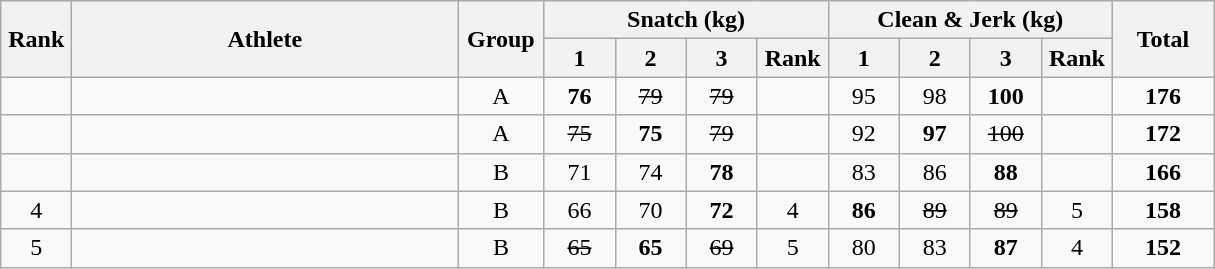<table class = "wikitable" style="text-align:center;">
<tr>
<th rowspan=2 width=40>Rank</th>
<th rowspan=2 width=250>Athlete</th>
<th rowspan=2 width=50>Group</th>
<th colspan=4>Snatch (kg)</th>
<th colspan=4>Clean & Jerk (kg)</th>
<th rowspan=2 width=60>Total</th>
</tr>
<tr>
<th width=40>1</th>
<th width=40>2</th>
<th width=40>3</th>
<th width=40>Rank</th>
<th width=40>1</th>
<th width=40>2</th>
<th width=40>3</th>
<th width=40>Rank</th>
</tr>
<tr>
<td></td>
<td align=left></td>
<td>A</td>
<td><strong>76</strong></td>
<td><s>79</s></td>
<td><s>79</s></td>
<td></td>
<td>95</td>
<td>98</td>
<td><strong>100</strong></td>
<td></td>
<td><strong>176</strong></td>
</tr>
<tr>
<td></td>
<td align=left></td>
<td>A</td>
<td><s>75</s></td>
<td><strong>75</strong></td>
<td><s>79</s></td>
<td></td>
<td>92</td>
<td><strong>97</strong></td>
<td><s>100</s></td>
<td></td>
<td><strong>172</strong></td>
</tr>
<tr>
<td></td>
<td align=left></td>
<td>B</td>
<td>71</td>
<td>74</td>
<td><strong>78</strong></td>
<td></td>
<td>83</td>
<td>86</td>
<td><strong>88</strong></td>
<td></td>
<td><strong>166</strong></td>
</tr>
<tr>
<td>4</td>
<td align=left></td>
<td>B</td>
<td>66</td>
<td>70</td>
<td><strong>72</strong></td>
<td>4</td>
<td><strong>86</strong></td>
<td><s>89</s></td>
<td><s>89</s></td>
<td>5</td>
<td><strong>158</strong></td>
</tr>
<tr>
<td>5</td>
<td align=left></td>
<td>B</td>
<td><s>65</s></td>
<td><strong>65</strong></td>
<td><s>69</s></td>
<td>5</td>
<td>80</td>
<td>83</td>
<td><strong>87</strong></td>
<td>4</td>
<td><strong>152</strong></td>
</tr>
</table>
